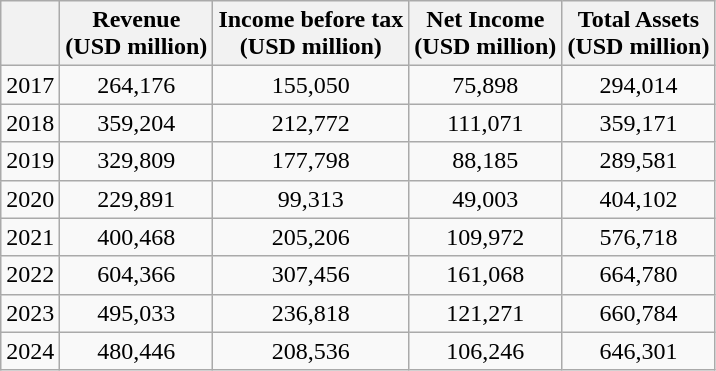<table class="wikitable" style="text-align:center">
<tr>
<th></th>
<th>Revenue<br>(USD million)</th>
<th>Income before tax<br>(USD million)</th>
<th>Net Income<br>(USD million)</th>
<th>Total Assets<br>(USD million)</th>
</tr>
<tr>
<td>2017</td>
<td>264,176</td>
<td>155,050</td>
<td>75,898</td>
<td>294,014</td>
</tr>
<tr>
<td>2018</td>
<td>359,204</td>
<td>212,772</td>
<td>111,071</td>
<td>359,171</td>
</tr>
<tr>
<td>2019</td>
<td>329,809</td>
<td>177,798</td>
<td>88,185</td>
<td>289,581</td>
</tr>
<tr>
<td>2020</td>
<td>229,891</td>
<td>99,313</td>
<td>49,003</td>
<td>404,102</td>
</tr>
<tr>
<td>2021</td>
<td>400,468</td>
<td>205,206</td>
<td>109,972</td>
<td>576,718</td>
</tr>
<tr>
<td>2022</td>
<td>604,366</td>
<td>307,456</td>
<td>161,068</td>
<td>664,780</td>
</tr>
<tr>
<td>2023</td>
<td>495,033</td>
<td>236,818</td>
<td>121,271</td>
<td>660,784</td>
</tr>
<tr>
<td>2024</td>
<td>480,446</td>
<td>208,536</td>
<td>106,246</td>
<td>646,301</td>
</tr>
</table>
